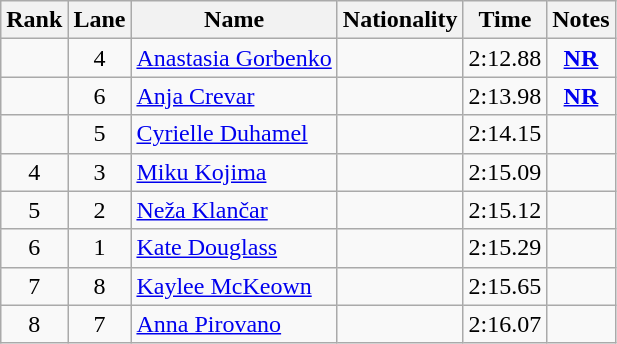<table class="wikitable sortable" style="text-align:center">
<tr>
<th>Rank</th>
<th>Lane</th>
<th>Name</th>
<th>Nationality</th>
<th>Time</th>
<th>Notes</th>
</tr>
<tr>
<td></td>
<td>4</td>
<td align=left><a href='#'>Anastasia Gorbenko</a></td>
<td align=left></td>
<td>2:12.88</td>
<td><strong><a href='#'>NR</a></strong></td>
</tr>
<tr>
<td></td>
<td>6</td>
<td align=left><a href='#'>Anja Crevar</a></td>
<td align=left></td>
<td>2:13.98</td>
<td><strong><a href='#'>NR</a></strong></td>
</tr>
<tr>
<td></td>
<td>5</td>
<td align=left><a href='#'>Cyrielle Duhamel</a></td>
<td align=left></td>
<td>2:14.15</td>
<td></td>
</tr>
<tr>
<td>4</td>
<td>3</td>
<td align=left><a href='#'>Miku Kojima</a></td>
<td align=left></td>
<td>2:15.09</td>
<td></td>
</tr>
<tr>
<td>5</td>
<td>2</td>
<td align=left><a href='#'>Neža Klančar</a></td>
<td align=left></td>
<td>2:15.12</td>
<td></td>
</tr>
<tr>
<td>6</td>
<td>1</td>
<td align=left><a href='#'>Kate Douglass</a></td>
<td align=left></td>
<td>2:15.29</td>
<td></td>
</tr>
<tr>
<td>7</td>
<td>8</td>
<td align=left><a href='#'>Kaylee McKeown</a></td>
<td align=left></td>
<td>2:15.65</td>
<td></td>
</tr>
<tr>
<td>8</td>
<td>7</td>
<td align=left><a href='#'>Anna Pirovano</a></td>
<td align=left></td>
<td>2:16.07</td>
<td></td>
</tr>
</table>
